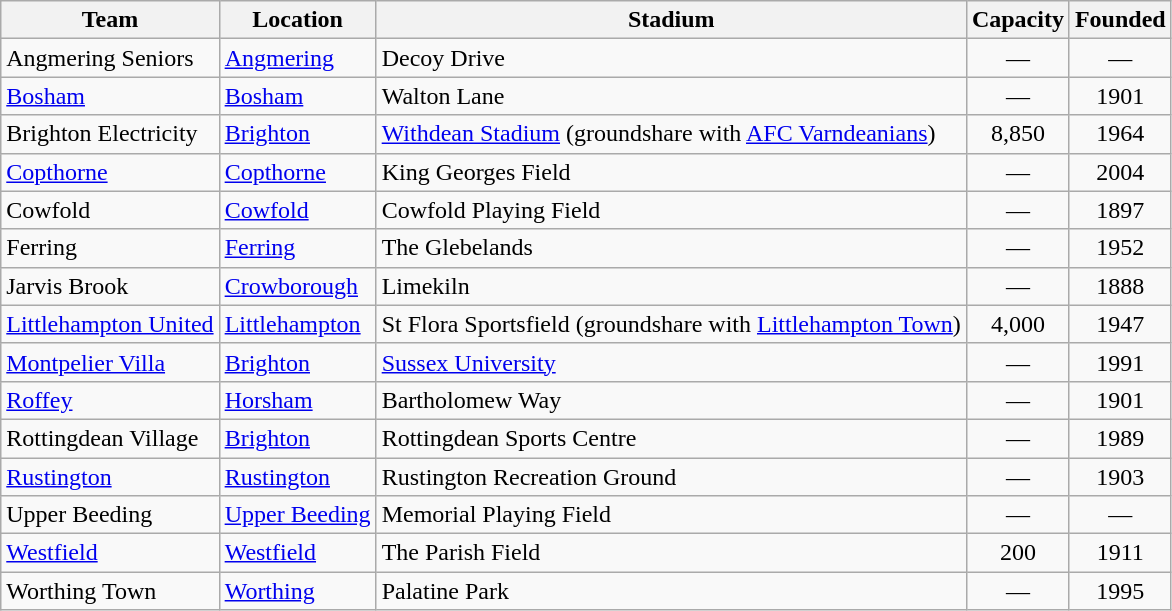<table class="wikitable sortable">
<tr>
<th>Team</th>
<th>Location</th>
<th>Stadium</th>
<th>Capacity</th>
<th>Founded</th>
</tr>
<tr>
<td>Angmering Seniors</td>
<td><a href='#'>Angmering</a></td>
<td>Decoy Drive</td>
<td align="center">—</td>
<td align="center">—</td>
</tr>
<tr>
<td><a href='#'>Bosham</a></td>
<td><a href='#'>Bosham</a></td>
<td>Walton Lane</td>
<td align="center">—</td>
<td align="center">1901</td>
</tr>
<tr>
<td>Brighton Electricity</td>
<td><a href='#'>Brighton</a> </td>
<td><a href='#'>Withdean Stadium</a> (groundshare with <a href='#'>AFC Varndeanians</a>)</td>
<td align="center">8,850</td>
<td align="center">1964</td>
</tr>
<tr>
<td><a href='#'>Copthorne</a></td>
<td><a href='#'>Copthorne</a></td>
<td>King Georges Field</td>
<td align="center">—</td>
<td align="center">2004</td>
</tr>
<tr>
<td>Cowfold</td>
<td><a href='#'>Cowfold</a></td>
<td>Cowfold Playing Field</td>
<td align="center">—</td>
<td align="center">1897</td>
</tr>
<tr>
<td>Ferring</td>
<td><a href='#'>Ferring</a></td>
<td>The Glebelands</td>
<td align="center">—</td>
<td align="center">1952</td>
</tr>
<tr>
<td>Jarvis Brook</td>
<td><a href='#'>Crowborough</a></td>
<td>Limekiln</td>
<td align="center">—</td>
<td align="center">1888</td>
</tr>
<tr>
<td><a href='#'>Littlehampton United</a></td>
<td><a href='#'>Littlehampton</a></td>
<td>St Flora Sportsfield (groundshare with <a href='#'>Littlehampton Town</a>)</td>
<td align="center">4,000</td>
<td align="center">1947</td>
</tr>
<tr>
<td><a href='#'>Montpelier Villa</a></td>
<td><a href='#'>Brighton</a> </td>
<td><a href='#'>Sussex University</a></td>
<td align="center">—</td>
<td align="center">1991</td>
</tr>
<tr>
<td><a href='#'>Roffey</a></td>
<td><a href='#'>Horsham</a> </td>
<td>Bartholomew Way</td>
<td align="center">—</td>
<td align="center">1901</td>
</tr>
<tr>
<td>Rottingdean Village</td>
<td><a href='#'>Brighton</a> </td>
<td>Rottingdean Sports Centre</td>
<td align="center">—</td>
<td align="center">1989</td>
</tr>
<tr>
<td><a href='#'>Rustington</a></td>
<td><a href='#'>Rustington</a></td>
<td>Rustington Recreation Ground</td>
<td align="center">—</td>
<td align="center">1903</td>
</tr>
<tr>
<td>Upper Beeding</td>
<td><a href='#'>Upper Beeding</a></td>
<td>Memorial Playing Field</td>
<td align="center">—</td>
<td align="center">—</td>
</tr>
<tr>
<td><a href='#'>Westfield</a></td>
<td><a href='#'>Westfield</a></td>
<td>The Parish Field</td>
<td align="center">200</td>
<td align="center">1911</td>
</tr>
<tr>
<td>Worthing Town</td>
<td><a href='#'>Worthing</a></td>
<td>Palatine Park</td>
<td align="center">—</td>
<td align="center">1995</td>
</tr>
</table>
